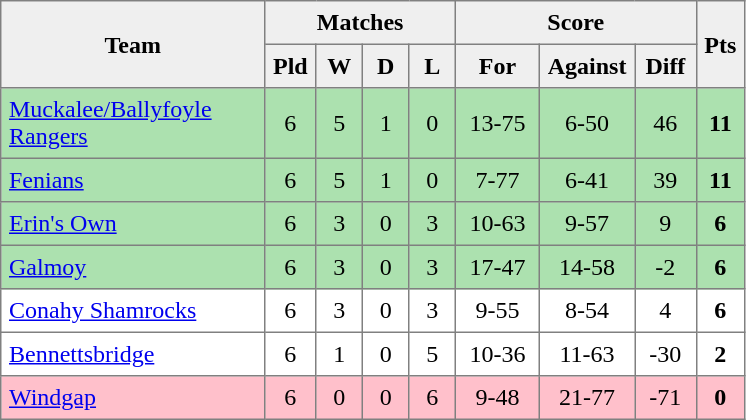<table style=border-collapse:collapse border=1 cellspacing=0 cellpadding=5>
<tr align=center bgcolor=#efefef>
<th rowspan=2 width=165>Team</th>
<th colspan=4>Matches</th>
<th colspan=3>Score</th>
<th rowspan=2width=20>Pts</th>
</tr>
<tr align=center bgcolor=#efefef>
<th width=20>Pld</th>
<th width=20>W</th>
<th width=20>D</th>
<th width=20>L</th>
<th width=45>For</th>
<th width=45>Against</th>
<th width=30>Diff</th>
</tr>
<tr align=center  style="background:#ACE1AF;">
<td style="text-align:left;"><a href='#'>Muckalee/Ballyfoyle Rangers</a></td>
<td>6</td>
<td>5</td>
<td>1</td>
<td>0</td>
<td>13-75</td>
<td>6-50</td>
<td>46</td>
<td><strong>11</strong></td>
</tr>
<tr align=center  style="background:#ACE1AF;">
<td style="text-align:left;"><a href='#'>Fenians</a></td>
<td>6</td>
<td>5</td>
<td>1</td>
<td>0</td>
<td>7-77</td>
<td>6-41</td>
<td>39</td>
<td><strong>11</strong></td>
</tr>
<tr align=center  style="background:#ACE1AF;">
<td style="text-align:left;"><a href='#'>Erin's Own</a></td>
<td>6</td>
<td>3</td>
<td>0</td>
<td>3</td>
<td>10-63</td>
<td>9-57</td>
<td>9</td>
<td><strong>6</strong></td>
</tr>
<tr align=center  style="background:#ACE1AF;">
<td style="text-align:left;"><a href='#'>Galmoy</a></td>
<td>6</td>
<td>3</td>
<td>0</td>
<td>3</td>
<td>17-47</td>
<td>14-58</td>
<td>-2</td>
<td><strong>6</strong></td>
</tr>
<tr align=center>
<td style="text-align:left;"><a href='#'>Conahy Shamrocks</a></td>
<td>6</td>
<td>3</td>
<td>0</td>
<td>3</td>
<td>9-55</td>
<td>8-54</td>
<td>4</td>
<td><strong>6</strong></td>
</tr>
<tr align=center>
<td style="text-align:left;"><a href='#'>Bennettsbridge</a></td>
<td>6</td>
<td>1</td>
<td>0</td>
<td>5</td>
<td>10-36</td>
<td>11-63</td>
<td>-30</td>
<td><strong>2</strong></td>
</tr>
<tr align=center style="background:#FFC0CB;">
<td style="text-align:left;"><a href='#'>Windgap</a></td>
<td>6</td>
<td>0</td>
<td>0</td>
<td>6</td>
<td>9-48</td>
<td>21-77</td>
<td>-71</td>
<td><strong>0</strong></td>
</tr>
</table>
